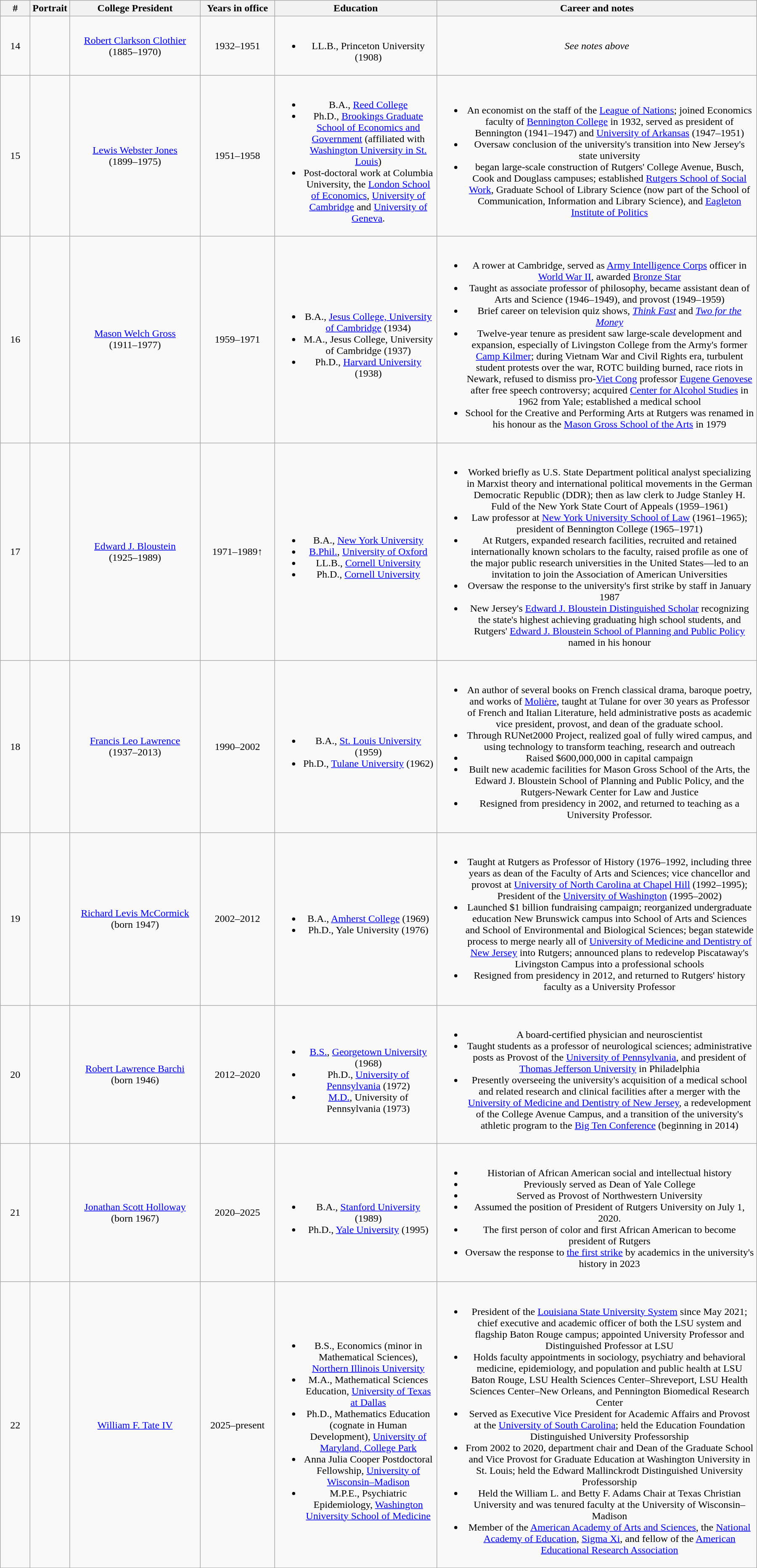<table class="wikitable" style="text-align:center">
<tr>
<th scope="col" width=40>#</th>
<th scope="col" width=50>Portrait</th>
<th scope="col" width=200>College President</th>
<th scope="col" width=110>Years in office</th>
<th scope="col" width=250>Education</th>
<th scope="col" width=500>Career and notes</th>
</tr>
<tr>
<td>14</td>
<td></td>
<td><a href='#'>Robert Clarkson Clothier</a><br>(1885–1970)</td>
<td>1932–1951</td>
<td><br><ul><li>LL.B., Princeton University (1908)</li></ul></td>
<td><em>See notes above</em></td>
</tr>
<tr>
<td>15</td>
<td></td>
<td><a href='#'>Lewis Webster Jones</a><br>(1899–1975)</td>
<td>1951–1958</td>
<td><br><ul><li>B.A., <a href='#'>Reed College</a></li><li>Ph.D., <a href='#'>Brookings Graduate School of Economics and Government</a> (affiliated with <a href='#'>Washington University in St. Louis</a>)</li><li>Post-doctoral work at Columbia University, the <a href='#'>London School of Economics</a>, <a href='#'>University of Cambridge</a> and <a href='#'>University of Geneva</a>.</li></ul></td>
<td><br><ul><li>An economist on the staff of the <a href='#'>League of Nations</a>; joined Economics faculty of <a href='#'>Bennington College</a> in 1932, served as president of Bennington (1941–1947) and <a href='#'>University of Arkansas</a> (1947–1951)</li><li>Oversaw conclusion of the university's transition into New Jersey's state university</li><li>began large-scale construction of Rutgers' College Avenue, Busch, Cook and Douglass campuses; established <a href='#'>Rutgers School of Social Work</a>, Graduate School of Library Science (now part of the School of Communication, Information and Library Science), and <a href='#'>Eagleton Institute of Politics</a></li></ul></td>
</tr>
<tr>
<td>16</td>
<td></td>
<td><a href='#'>Mason Welch Gross</a><br>(1911–1977)</td>
<td>1959–1971</td>
<td><br><ul><li>B.A., <a href='#'>Jesus College, University of Cambridge</a> (1934)</li><li>M.A., Jesus College, University of Cambridge (1937)</li><li>Ph.D., <a href='#'>Harvard University</a> (1938)</li></ul></td>
<td><br><ul><li>A rower at Cambridge, served as <a href='#'>Army Intelligence Corps</a> officer in <a href='#'>World War II</a>, awarded <a href='#'>Bronze Star</a></li><li>Taught as associate professor of philosophy, became assistant dean of Arts and Science (1946–1949), and provost (1949–1959)</li><li>Brief career on television quiz shows, <em><a href='#'>Think Fast</a></em> and <em><a href='#'>Two for the Money</a></em></li><li>Twelve-year tenure as president saw large-scale development and expansion, especially of Livingston College from the Army's former <a href='#'>Camp Kilmer</a>; during Vietnam War and Civil Rights era, turbulent student protests over the war, ROTC building burned, race riots in Newark, refused to dismiss pro-<a href='#'>Viet Cong</a> professor <a href='#'>Eugene Genovese</a> after free speech controversy; acquired <a href='#'>Center for Alcohol Studies</a> in 1962 from Yale; established a medical school</li><li>School for the Creative and Performing Arts at Rutgers was renamed in his honour as the <a href='#'>Mason Gross School of the Arts</a> in 1979</li></ul></td>
</tr>
<tr>
<td>17</td>
<td></td>
<td><a href='#'>Edward J. Bloustein</a><br>(1925–1989)</td>
<td>1971–1989↑</td>
<td><br><ul><li>B.A., <a href='#'>New York University</a></li><li><a href='#'>B.Phil.</a>, <a href='#'>University of Oxford</a></li><li>LL.B., <a href='#'>Cornell University</a></li><li>Ph.D., <a href='#'>Cornell University</a></li></ul></td>
<td><br><ul><li>Worked briefly as U.S. State Department political analyst specializing in Marxist theory and international political movements in the German Democratic Republic (DDR); then as law clerk to Judge Stanley H. Fuld of the New York State Court of Appeals (1959–1961)</li><li>Law professor at <a href='#'>New York University School of Law</a> (1961–1965); president of Bennington College (1965–1971)</li><li>At Rutgers, expanded research facilities, recruited and retained internationally known scholars to the faculty, raised profile as one of the major public research universities in the United States—led to an invitation to join the Association of American Universities</li><li>Oversaw the response to the university's first strike by staff in January 1987</li><li>New Jersey's <a href='#'>Edward J. Bloustein Distinguished Scholar</a> recognizing the state's highest achieving graduating high school students, and Rutgers' <a href='#'>Edward J. Bloustein School of Planning and Public Policy</a> named in his honour</li></ul></td>
</tr>
<tr>
<td>18</td>
<td></td>
<td><a href='#'>Francis Leo Lawrence</a><br>(1937–2013)</td>
<td>1990–2002</td>
<td><br><ul><li>B.A., <a href='#'>St. Louis University</a> (1959)</li><li>Ph.D., <a href='#'>Tulane University</a> (1962)</li></ul></td>
<td><br><ul><li>An author of several books on French classical drama, baroque poetry, and works of <a href='#'>Molière</a>, taught at Tulane for over 30 years as Professor of French and Italian Literature, held administrative posts as academic vice president, provost, and dean of the graduate school.</li><li>Through RUNet2000 Project, realized goal of fully wired campus, and using technology to transform teaching, research and outreach</li><li>Raised $600,000,000 in capital campaign</li><li>Built new academic facilities for Mason Gross School of the Arts, the Edward J. Bloustein School of Planning and Public Policy, and the Rutgers-Newark Center for Law and Justice</li><li>Resigned from presidency in 2002, and returned to teaching as a University Professor.</li></ul></td>
</tr>
<tr>
<td>19</td>
<td></td>
<td><a href='#'>Richard Levis McCormick</a><br>(born 1947)</td>
<td>2002–2012</td>
<td><br><ul><li>B.A., <a href='#'>Amherst College</a> (1969)</li><li>Ph.D., Yale University (1976)</li></ul></td>
<td><br><ul><li>Taught at Rutgers as Professor of History (1976–1992, including three years as dean of the Faculty of Arts and Sciences; vice chancellor and provost at <a href='#'>University of North Carolina at Chapel Hill</a> (1992–1995); President of the <a href='#'>University of Washington</a> (1995–2002)</li><li>Launched $1 billion fundraising campaign; reorganized undergraduate education New Brunswick campus into School of Arts and Sciences and School of Environmental and Biological Sciences; began statewide process to merge nearly all of <a href='#'>University of Medicine and Dentistry of New Jersey</a> into Rutgers; announced plans to redevelop Piscataway's Livingston Campus into a professional schools</li><li>Resigned from presidency in 2012, and returned to Rutgers' history faculty as a University Professor</li></ul></td>
</tr>
<tr>
<td>20</td>
<td></td>
<td><a href='#'>Robert Lawrence Barchi</a><br>(born 1946)</td>
<td>2012–2020</td>
<td><br><ul><li><a href='#'>B.S.</a>, <a href='#'>Georgetown University</a> (1968)</li><li>Ph.D., <a href='#'>University of Pennsylvania</a> (1972)</li><li><a href='#'>M.D.</a>, University of Pennsylvania (1973)</li></ul></td>
<td><br><ul><li>A board-certified physician and neuroscientist</li><li>Taught students as a professor of neurological sciences; administrative posts as Provost of the <a href='#'>University of Pennsylvania</a>, and president of <a href='#'>Thomas Jefferson University</a> in Philadelphia</li><li>Presently overseeing the university's acquisition of a medical school and related research and clinical facilities after a merger with the <a href='#'>University of Medicine and Dentistry of New Jersey</a>, a redevelopment of the College Avenue Campus, and a transition of the university's athletic program to the <a href='#'>Big Ten Conference</a> (beginning in 2014)</li></ul></td>
</tr>
<tr>
<td>21</td>
<td></td>
<td><a href='#'>Jonathan Scott Holloway</a><br>(born 1967)</td>
<td>2020–2025</td>
<td><br><ul><li>B.A., <a href='#'>Stanford University</a> (1989)</li><li>Ph.D., <a href='#'>Yale University</a> (1995)</li></ul></td>
<td><br><ul><li>Historian of African American social and intellectual history</li><li>Previously served as Dean of Yale College</li><li>Served as Provost of Northwestern University</li><li>Assumed the position of President of Rutgers University on July 1, 2020.</li><li>The first person of color and first African American to become president of Rutgers</li><li>Oversaw the response to <a href='#'>the first strike</a> by academics in the university's history in 2023</li></ul></td>
</tr>
<tr>
<td>22</td>
<td></td>
<td><a href='#'>William F. Tate IV</a></td>
<td>2025–present</td>
<td><br><ul><li>B.S., Economics (minor in Mathematical Sciences), <a href='#'>Northern Illinois University</a></li><li>M.A., Mathematical Sciences Education, <a href='#'>University of Texas at Dallas</a></li><li>Ph.D., Mathematics Education (cognate in Human Development), <a href='#'>University of Maryland, College Park</a></li><li>Anna Julia Cooper Postdoctoral Fellowship, <a href='#'>University of Wisconsin–Madison</a></li><li>M.P.E., Psychiatric Epidemiology, <a href='#'>Washington University School of Medicine</a></li></ul></td>
<td><br><ul><li>President of the <a href='#'>Louisiana State University System</a> since May 2021; chief executive and academic officer of both the LSU system and flagship Baton Rouge campus; appointed University Professor and Distinguished Professor at LSU</li><li>Holds faculty appointments in sociology, psychiatry and behavioral medicine, epidemiology, and population and public health at LSU Baton Rouge, LSU Health Sciences Center–Shreveport, LSU Health Sciences Center–New Orleans, and Pennington Biomedical Research Center</li><li>Served as Executive Vice President for Academic Affairs and Provost at the <a href='#'>University of South Carolina</a>; held the Education Foundation Distinguished University Professorship</li><li>From 2002 to 2020, department chair and Dean of the Graduate School and Vice Provost for Graduate Education at Washington University in St. Louis; held the Edward Mallinckrodt Distinguished University Professorship</li><li>Held the William L. and Betty F. Adams Chair at Texas Christian University and was tenured faculty at the University of Wisconsin–Madison</li><li>Member of the <a href='#'>American Academy of Arts and Sciences</a>, the <a href='#'>National Academy of Education</a>, <a href='#'>Sigma Xi</a>, and fellow of the <a href='#'>American Educational Research Association</a></li></ul></td>
</tr>
</table>
